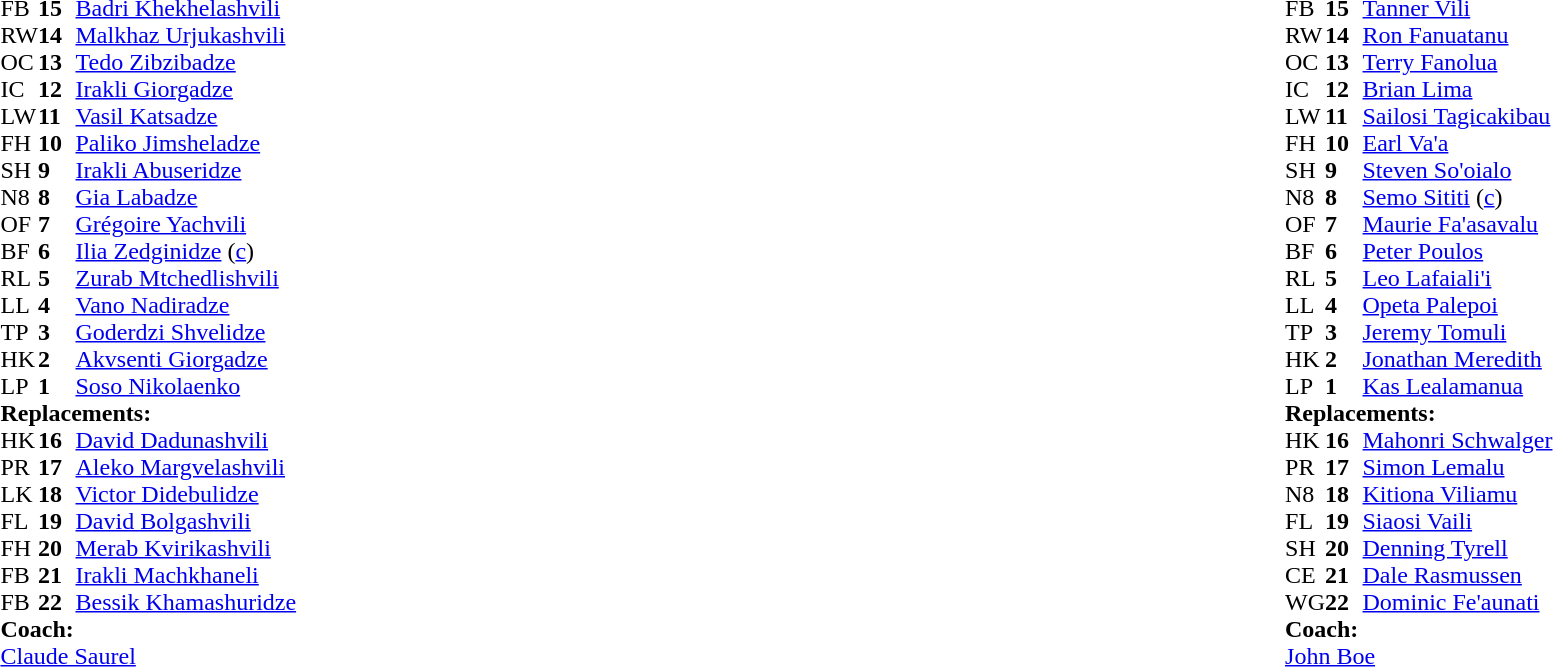<table style="width:100%">
<tr>
<td style="vertical-align:top;width:50%"><br><table cellspacing="0" cellpadding="0">
<tr>
<th width="25"></th>
<th width="25"></th>
</tr>
<tr>
<td>FB</td>
<td><strong>15</strong></td>
<td><a href='#'>Badri Khekhelashvili</a></td>
</tr>
<tr>
<td>RW</td>
<td><strong>14</strong></td>
<td><a href='#'>Malkhaz Urjukashvili</a></td>
</tr>
<tr>
<td>OC</td>
<td><strong>13</strong></td>
<td><a href='#'>Tedo Zibzibadze</a></td>
</tr>
<tr>
<td>IC</td>
<td><strong>12</strong></td>
<td><a href='#'>Irakli Giorgadze</a></td>
</tr>
<tr>
<td>LW</td>
<td><strong>11</strong></td>
<td><a href='#'>Vasil Katsadze</a></td>
</tr>
<tr>
<td>FH</td>
<td><strong>10</strong></td>
<td><a href='#'>Paliko Jimsheladze</a></td>
</tr>
<tr>
<td>SH</td>
<td><strong>9</strong></td>
<td><a href='#'>Irakli Abuseridze</a></td>
</tr>
<tr>
<td>N8</td>
<td><strong>8</strong></td>
<td><a href='#'>Gia Labadze</a></td>
</tr>
<tr>
<td>OF</td>
<td><strong>7</strong></td>
<td><a href='#'>Grégoire Yachvili</a></td>
</tr>
<tr>
<td>BF</td>
<td><strong>6</strong></td>
<td><a href='#'>Ilia Zedginidze</a> (<a href='#'>c</a>)</td>
</tr>
<tr>
<td>RL</td>
<td><strong>5</strong></td>
<td><a href='#'>Zurab Mtchedlishvili</a></td>
</tr>
<tr>
<td>LL</td>
<td><strong>4</strong></td>
<td><a href='#'>Vano Nadiradze</a></td>
</tr>
<tr>
<td>TP</td>
<td><strong>3</strong></td>
<td><a href='#'>Goderdzi Shvelidze</a></td>
</tr>
<tr>
<td>HK</td>
<td><strong>2</strong></td>
<td><a href='#'>Akvsenti Giorgadze</a></td>
</tr>
<tr>
<td>LP</td>
<td><strong>1</strong></td>
<td><a href='#'>Soso Nikolaenko</a></td>
</tr>
<tr>
<td colspan="3"><strong>Replacements:</strong></td>
</tr>
<tr>
<td>HK</td>
<td><strong>16</strong></td>
<td><a href='#'>David Dadunashvili</a></td>
</tr>
<tr>
<td>PR</td>
<td><strong>17</strong></td>
<td><a href='#'>Aleko Margvelashvili</a></td>
</tr>
<tr>
<td>LK</td>
<td><strong>18</strong></td>
<td><a href='#'>Victor Didebulidze</a></td>
</tr>
<tr>
<td>FL</td>
<td><strong>19</strong></td>
<td><a href='#'>David Bolgashvili</a></td>
</tr>
<tr>
<td>FH</td>
<td><strong>20</strong></td>
<td><a href='#'>Merab Kvirikashvili</a></td>
</tr>
<tr>
<td>FB</td>
<td><strong>21</strong></td>
<td><a href='#'>Irakli Machkhaneli</a></td>
</tr>
<tr>
<td>FB</td>
<td><strong>22</strong></td>
<td><a href='#'>Bessik Khamashuridze</a></td>
</tr>
<tr>
<td colspan="3"><strong>Coach:</strong></td>
</tr>
<tr>
<td colspan="3"> <a href='#'>Claude Saurel</a></td>
</tr>
</table>
</td>
<td style="vertical-align:top"></td>
<td style="vertical-align:top;width:50%"><br><table cellspacing="0" cellpadding="0" style="margin:auto">
<tr>
<th width="25"></th>
<th width="25"></th>
</tr>
<tr>
<td>FB</td>
<td><strong>15</strong></td>
<td><a href='#'>Tanner Vili</a></td>
</tr>
<tr>
<td>RW</td>
<td><strong>14</strong></td>
<td><a href='#'>Ron Fanuatanu</a></td>
</tr>
<tr>
<td>OC</td>
<td><strong>13</strong></td>
<td><a href='#'>Terry Fanolua</a></td>
</tr>
<tr>
<td>IC</td>
<td><strong>12</strong></td>
<td><a href='#'>Brian Lima</a></td>
</tr>
<tr>
<td>LW</td>
<td><strong>11</strong></td>
<td><a href='#'>Sailosi Tagicakibau</a></td>
</tr>
<tr>
<td>FH</td>
<td><strong>10</strong></td>
<td><a href='#'>Earl Va'a</a></td>
</tr>
<tr>
<td>SH</td>
<td><strong>9</strong></td>
<td><a href='#'>Steven So'oialo</a></td>
</tr>
<tr>
<td>N8</td>
<td><strong>8</strong></td>
<td><a href='#'>Semo Sititi</a> (<a href='#'>c</a>)</td>
</tr>
<tr>
<td>OF</td>
<td><strong>7</strong></td>
<td><a href='#'>Maurie Fa'asavalu</a></td>
</tr>
<tr>
<td>BF</td>
<td><strong>6</strong></td>
<td><a href='#'>Peter Poulos</a></td>
</tr>
<tr>
<td>RL</td>
<td><strong>5</strong></td>
<td><a href='#'>Leo Lafaiali'i</a></td>
</tr>
<tr>
<td>LL</td>
<td><strong>4</strong></td>
<td><a href='#'>Opeta Palepoi</a></td>
</tr>
<tr>
<td>TP</td>
<td><strong>3</strong></td>
<td><a href='#'>Jeremy Tomuli</a></td>
</tr>
<tr>
<td>HK</td>
<td><strong>2</strong></td>
<td><a href='#'>Jonathan Meredith</a></td>
</tr>
<tr>
<td>LP</td>
<td><strong>1</strong></td>
<td><a href='#'>Kas Lealamanua</a></td>
</tr>
<tr>
<td colspan="3"><strong>Replacements:</strong></td>
</tr>
<tr>
<td>HK</td>
<td><strong>16</strong></td>
<td><a href='#'>Mahonri Schwalger</a></td>
</tr>
<tr>
<td>PR</td>
<td><strong>17</strong></td>
<td><a href='#'>Simon Lemalu</a></td>
</tr>
<tr>
<td>N8</td>
<td><strong>18</strong></td>
<td><a href='#'>Kitiona Viliamu</a></td>
</tr>
<tr>
<td>FL</td>
<td><strong>19</strong></td>
<td><a href='#'>Siaosi Vaili</a></td>
</tr>
<tr>
<td>SH</td>
<td><strong>20</strong></td>
<td><a href='#'>Denning Tyrell</a></td>
</tr>
<tr>
<td>CE</td>
<td><strong>21</strong></td>
<td><a href='#'>Dale Rasmussen</a></td>
</tr>
<tr>
<td>WG</td>
<td><strong>22</strong></td>
<td><a href='#'>Dominic Fe'aunati</a></td>
</tr>
<tr>
<td colspan="3"><strong>Coach:</strong></td>
</tr>
<tr>
<td colspan="3"> <a href='#'>John Boe</a></td>
</tr>
</table>
</td>
</tr>
</table>
